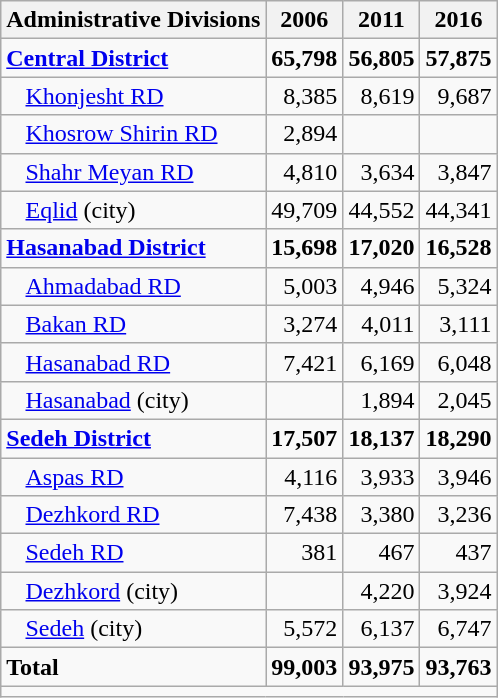<table class="wikitable">
<tr>
<th>Administrative Divisions</th>
<th>2006</th>
<th>2011</th>
<th>2016</th>
</tr>
<tr>
<td><strong><a href='#'>Central District</a></strong></td>
<td style="text-align: right;"><strong>65,798</strong></td>
<td style="text-align: right;"><strong>56,805</strong></td>
<td style="text-align: right;"><strong>57,875</strong></td>
</tr>
<tr>
<td style="padding-left: 1em;"><a href='#'>Khonjesht RD</a></td>
<td style="text-align: right;">8,385</td>
<td style="text-align: right;">8,619</td>
<td style="text-align: right;">9,687</td>
</tr>
<tr>
<td style="padding-left: 1em;"><a href='#'>Khosrow Shirin RD</a></td>
<td style="text-align: right;">2,894</td>
<td style="text-align: right;"></td>
<td style="text-align: right;"></td>
</tr>
<tr>
<td style="padding-left: 1em;"><a href='#'>Shahr Meyan RD</a></td>
<td style="text-align: right;">4,810</td>
<td style="text-align: right;">3,634</td>
<td style="text-align: right;">3,847</td>
</tr>
<tr>
<td style="padding-left: 1em;"><a href='#'>Eqlid</a> (city)</td>
<td style="text-align: right;">49,709</td>
<td style="text-align: right;">44,552</td>
<td style="text-align: right;">44,341</td>
</tr>
<tr>
<td><strong><a href='#'>Hasanabad District</a></strong></td>
<td style="text-align: right;"><strong>15,698</strong></td>
<td style="text-align: right;"><strong>17,020</strong></td>
<td style="text-align: right;"><strong>16,528</strong></td>
</tr>
<tr>
<td style="padding-left: 1em;"><a href='#'>Ahmadabad RD</a></td>
<td style="text-align: right;">5,003</td>
<td style="text-align: right;">4,946</td>
<td style="text-align: right;">5,324</td>
</tr>
<tr>
<td style="padding-left: 1em;"><a href='#'>Bakan RD</a></td>
<td style="text-align: right;">3,274</td>
<td style="text-align: right;">4,011</td>
<td style="text-align: right;">3,111</td>
</tr>
<tr>
<td style="padding-left: 1em;"><a href='#'>Hasanabad RD</a></td>
<td style="text-align: right;">7,421</td>
<td style="text-align: right;">6,169</td>
<td style="text-align: right;">6,048</td>
</tr>
<tr>
<td style="padding-left: 1em;"><a href='#'>Hasanabad</a> (city)</td>
<td style="text-align: right;"></td>
<td style="text-align: right;">1,894</td>
<td style="text-align: right;">2,045</td>
</tr>
<tr>
<td><strong><a href='#'>Sedeh District</a></strong></td>
<td style="text-align: right;"><strong>17,507</strong></td>
<td style="text-align: right;"><strong>18,137</strong></td>
<td style="text-align: right;"><strong>18,290</strong></td>
</tr>
<tr>
<td style="padding-left: 1em;"><a href='#'>Aspas RD</a></td>
<td style="text-align: right;">4,116</td>
<td style="text-align: right;">3,933</td>
<td style="text-align: right;">3,946</td>
</tr>
<tr>
<td style="padding-left: 1em;"><a href='#'>Dezhkord RD</a></td>
<td style="text-align: right;">7,438</td>
<td style="text-align: right;">3,380</td>
<td style="text-align: right;">3,236</td>
</tr>
<tr>
<td style="padding-left: 1em;"><a href='#'>Sedeh RD</a></td>
<td style="text-align: right;">381</td>
<td style="text-align: right;">467</td>
<td style="text-align: right;">437</td>
</tr>
<tr>
<td style="padding-left: 1em;"><a href='#'>Dezhkord</a> (city)</td>
<td style="text-align: right;"></td>
<td style="text-align: right;">4,220</td>
<td style="text-align: right;">3,924</td>
</tr>
<tr>
<td style="padding-left: 1em;"><a href='#'>Sedeh</a> (city)</td>
<td style="text-align: right;">5,572</td>
<td style="text-align: right;">6,137</td>
<td style="text-align: right;">6,747</td>
</tr>
<tr>
<td><strong>Total</strong></td>
<td style="text-align: right;"><strong>99,003</strong></td>
<td style="text-align: right;"><strong>93,975</strong></td>
<td style="text-align: right;"><strong>93,763</strong></td>
</tr>
<tr>
<td colspan=4></td>
</tr>
</table>
